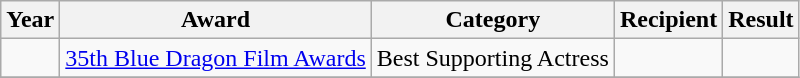<table class="wikitable">
<tr>
<th>Year</th>
<th>Award</th>
<th>Category</th>
<th>Recipient</th>
<th>Result</th>
</tr>
<tr>
<td></td>
<td><a href='#'>35th Blue Dragon Film Awards</a></td>
<td>Best Supporting Actress</td>
<td></td>
<td></td>
</tr>
<tr>
</tr>
</table>
